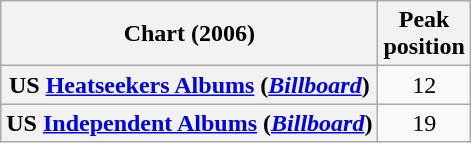<table class="wikitable sortable plainrowheaders">
<tr>
<th>Chart (2006)</th>
<th>Peak<br>position</th>
</tr>
<tr>
<th scope="row">US <a href='#'>Heatseekers Albums</a> (<a href='#'><em>Billboard</em></a>)</th>
<td style="text-align:center;">12</td>
</tr>
<tr>
<th scope="row">US <a href='#'>Independent Albums</a> (<a href='#'><em>Billboard</em></a>)</th>
<td style="text-align:center;">19</td>
</tr>
</table>
